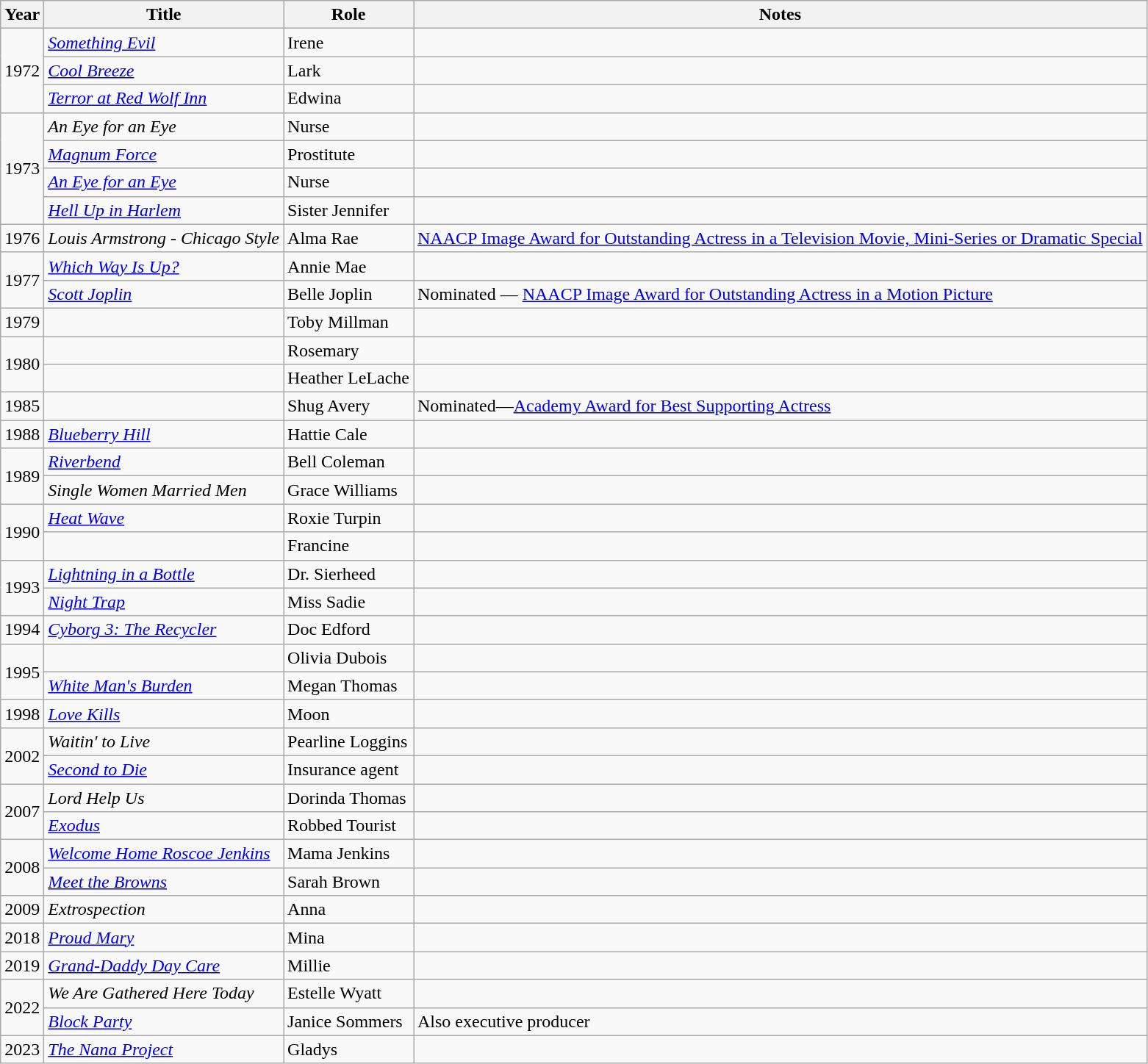<table class="wikitable sortable">
<tr>
<th>Year</th>
<th>Title</th>
<th>Role</th>
<th class="unsortable">Notes</th>
</tr>
<tr>
<td rowspan="3">1972</td>
<td><em><a href='#'>Something Evil</a></em></td>
<td>Irene</td>
<td></td>
</tr>
<tr>
<td><em><a href='#'>Cool Breeze</a></em></td>
<td>Lark</td>
<td></td>
</tr>
<tr>
<td><em><a href='#'>Terror at Red Wolf Inn</a></em></td>
<td>Edwina</td>
<td></td>
</tr>
<tr>
<td rowspan="4">1973</td>
<td><em>An Eye for an Eye </em></td>
<td>Nurse</td>
<td></td>
</tr>
<tr>
<td><em><a href='#'>Magnum Force</a></em></td>
<td>Prostitute</td>
<td></td>
</tr>
<tr>
<td><em><a href='#'>An Eye for an Eye</a></em></td>
<td>Nurse</td>
<td></td>
</tr>
<tr>
<td><em><a href='#'>Hell Up in Harlem</a></em></td>
<td>Sister Jennifer</td>
<td></td>
</tr>
<tr>
<td>1976</td>
<td><em>Louis Armstrong - Chicago Style</em></td>
<td>Alma Rae</td>
<td><a href='#'>NAACP Image Award for Outstanding Actress in a Television Movie, Mini-Series or Dramatic Special</a></td>
</tr>
<tr>
<td rowspan="2">1977</td>
<td><em><a href='#'>Which Way Is Up?</a></em></td>
<td>Annie Mae</td>
<td></td>
</tr>
<tr>
<td><em><a href='#'>Scott Joplin</a></em></td>
<td>Belle Joplin</td>
<td>Nominated — <a href='#'>NAACP Image Award for Outstanding Actress in a Motion Picture</a></td>
</tr>
<tr>
<td>1979</td>
<td><em></em></td>
<td>Toby Millman</td>
<td></td>
</tr>
<tr>
<td rowspan="2">1980</td>
<td><em></em></td>
<td>Rosemary</td>
<td></td>
</tr>
<tr>
<td><em></em></td>
<td>Heather LeLache</td>
<td></td>
</tr>
<tr>
<td>1985</td>
<td><em></em></td>
<td>Shug Avery</td>
<td>Nominated—<a href='#'>Academy Award for Best Supporting Actress</a></td>
</tr>
<tr>
<td>1988</td>
<td><em><a href='#'>Blueberry Hill</a></em></td>
<td>Hattie Cale</td>
<td></td>
</tr>
<tr>
<td rowspan="2">1989</td>
<td><em><a href='#'>Riverbend</a></em></td>
<td>Bell Coleman</td>
<td></td>
</tr>
<tr>
<td><em>Single Women Married Men</em></td>
<td>Grace Williams</td>
<td></td>
</tr>
<tr>
<td rowspan="2">1990</td>
<td><em><a href='#'>Heat Wave</a></em></td>
<td>Roxie Turpin</td>
<td></td>
</tr>
<tr>
<td><em></em></td>
<td>Francine</td>
<td></td>
</tr>
<tr>
<td rowspan="2">1993</td>
<td><em><a href='#'>Lightning in a Bottle</a></em></td>
<td>Dr. Sierheed</td>
<td></td>
</tr>
<tr>
<td><em><a href='#'>Night Trap</a></em></td>
<td>Miss Sadie</td>
<td></td>
</tr>
<tr>
<td>1994</td>
<td><em><a href='#'>Cyborg 3: The Recycler</a></em></td>
<td>Doc Edford</td>
<td></td>
</tr>
<tr>
<td rowspan="2">1995</td>
<td><em></em></td>
<td>Olivia Dubois</td>
<td></td>
</tr>
<tr>
<td><em><a href='#'>White Man's Burden</a></em></td>
<td>Megan Thomas</td>
<td></td>
</tr>
<tr>
<td>1998</td>
<td><em><a href='#'>Love Kills</a></em></td>
<td>Moon</td>
<td></td>
</tr>
<tr>
<td rowspan="2">2002</td>
<td><em>Waitin' to Live</em></td>
<td>Pearline Loggins</td>
<td></td>
</tr>
<tr>
<td><em><a href='#'>Second to Die</a></em></td>
<td>Insurance agent</td>
<td></td>
</tr>
<tr>
<td rowspan="2">2007</td>
<td><em>Lord Help Us</em></td>
<td>Dorinda Thomas</td>
<td></td>
</tr>
<tr>
<td><em><a href='#'>Exodus</a></em></td>
<td>Robbed Tourist</td>
<td></td>
</tr>
<tr>
<td rowspan="2">2008</td>
<td><em><a href='#'>Welcome Home Roscoe Jenkins</a></em></td>
<td>Mama Jenkins</td>
<td></td>
</tr>
<tr>
<td><em><a href='#'>Meet the Browns</a></em></td>
<td>Sarah Brown</td>
<td></td>
</tr>
<tr>
<td>2009</td>
<td><em>Extrospection</em></td>
<td>Anna</td>
<td></td>
</tr>
<tr>
<td>2018</td>
<td><em><a href='#'>Proud Mary</a></em></td>
<td>Mina</td>
<td></td>
</tr>
<tr>
<td>2019</td>
<td><em><a href='#'>Grand-Daddy Day Care</a></em></td>
<td>Millie</td>
<td></td>
</tr>
<tr>
<td rowspan="2">2022</td>
<td><em>We Are Gathered Here Today</em></td>
<td>Estelle Wyatt</td>
<td></td>
</tr>
<tr>
<td><em><a href='#'>Block Party</a></em></td>
<td>Janice Sommers</td>
<td>Also executive producer</td>
</tr>
<tr>
<td>2023</td>
<td><em><a href='#'>The Nana Project</a></em></td>
<td>Gladys</td>
<td></td>
</tr>
</table>
